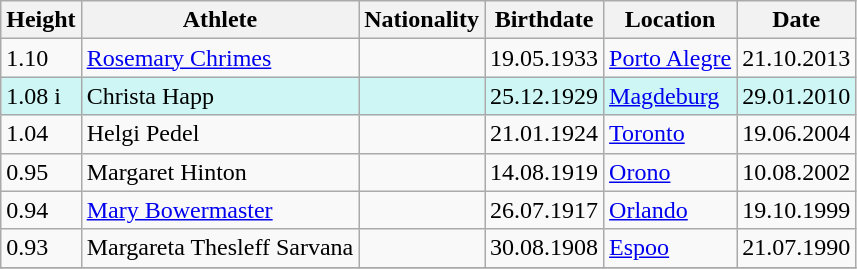<table class="wikitable">
<tr>
<th>Height</th>
<th>Athlete</th>
<th>Nationality</th>
<th>Birthdate</th>
<th>Location</th>
<th>Date</th>
</tr>
<tr>
<td>1.10</td>
<td><a href='#'>Rosemary Chrimes</a></td>
<td></td>
<td>19.05.1933</td>
<td><a href='#'>Porto Alegre</a></td>
<td>21.10.2013</td>
</tr>
<tr bgcolor=#CEF6F5>
<td>1.08 i</td>
<td>Christa Happ</td>
<td></td>
<td>25.12.1929</td>
<td><a href='#'>Magdeburg</a></td>
<td>29.01.2010</td>
</tr>
<tr>
<td>1.04</td>
<td>Helgi Pedel</td>
<td></td>
<td>21.01.1924</td>
<td><a href='#'>Toronto</a></td>
<td>19.06.2004</td>
</tr>
<tr>
<td>0.95</td>
<td>Margaret Hinton</td>
<td></td>
<td>14.08.1919</td>
<td><a href='#'>Orono</a></td>
<td>10.08.2002</td>
</tr>
<tr>
<td>0.94</td>
<td><a href='#'>Mary Bowermaster</a></td>
<td></td>
<td>26.07.1917</td>
<td><a href='#'>Orlando</a></td>
<td>19.10.1999</td>
</tr>
<tr>
<td>0.93</td>
<td>Margareta Thesleff Sarvana</td>
<td></td>
<td>30.08.1908</td>
<td><a href='#'>Espoo</a></td>
<td>21.07.1990</td>
</tr>
<tr>
</tr>
</table>
